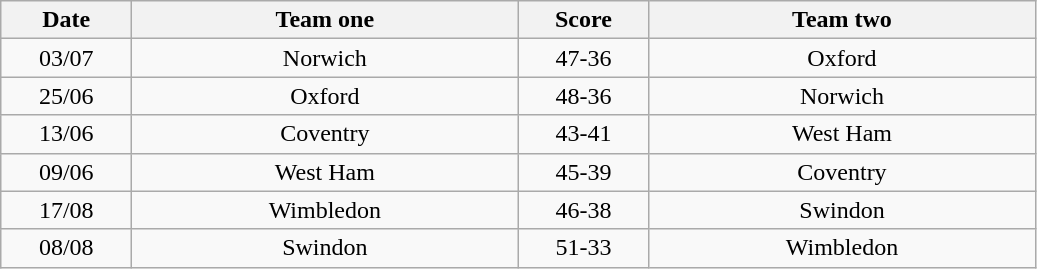<table class="wikitable" style="text-align: center">
<tr>
<th width=80>Date</th>
<th width=250>Team one</th>
<th width=80>Score</th>
<th width=250>Team two</th>
</tr>
<tr>
<td>03/07</td>
<td>Norwich</td>
<td>47-36</td>
<td>Oxford</td>
</tr>
<tr>
<td>25/06</td>
<td>Oxford</td>
<td>48-36</td>
<td>Norwich</td>
</tr>
<tr>
<td>13/06</td>
<td>Coventry</td>
<td>43-41</td>
<td>West Ham</td>
</tr>
<tr>
<td>09/06</td>
<td>West Ham</td>
<td>45-39</td>
<td>Coventry</td>
</tr>
<tr>
<td>17/08</td>
<td>Wimbledon</td>
<td>46-38</td>
<td>Swindon</td>
</tr>
<tr>
<td>08/08</td>
<td>Swindon</td>
<td>51-33</td>
<td>Wimbledon</td>
</tr>
</table>
